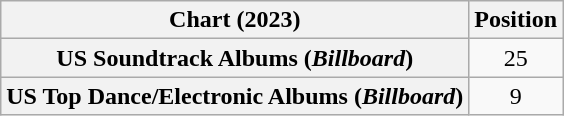<table class="wikitable sortable plainrowheaders" style="text-align:center">
<tr>
<th scope="col">Chart (2023)</th>
<th scope="col">Position</th>
</tr>
<tr>
<th scope="row">US Soundtrack Albums (<em>Billboard</em>)</th>
<td>25</td>
</tr>
<tr>
<th scope="row">US Top Dance/Electronic Albums (<em>Billboard</em>)</th>
<td>9</td>
</tr>
</table>
